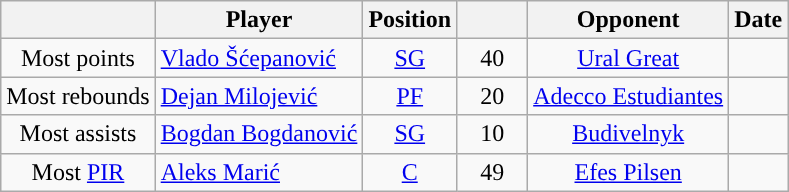<table class="wikitable sortable" style="text-align:center">
<tr>
<th></th>
<th>Player</th>
<th>Position</th>
<th style="width:40px; "></th>
<th>Opponent</th>
<th>Date</th>
</tr>
<tr>
<td>Most points</td>
<td style="text-align:left;"> <a href='#'>Vlado Šćepanović</a></td>
<td><a href='#'>SG</a></td>
<td>40</td>
<td> <a href='#'>Ural Great</a></td>
<td></td>
</tr>
<tr>
<td>Most rebounds</td>
<td style="text-align:left;"> <a href='#'>Dejan Milojević</a></td>
<td><a href='#'>PF</a></td>
<td>20</td>
<td> <a href='#'>Adecco Estudiantes</a></td>
<td></td>
</tr>
<tr>
<td>Most assists</td>
<td style="text-align:left;"> <a href='#'>Bogdan Bogdanović</a></td>
<td><a href='#'>SG</a></td>
<td>10</td>
<td> <a href='#'>Budivelnyk</a></td>
<td></td>
</tr>
<tr>
<td>Most <a href='#'>PIR</a></td>
<td style="text-align:left;"> <a href='#'>Aleks Marić</a></td>
<td><a href='#'>C</a></td>
<td>49</td>
<td> <a href='#'>Efes Pilsen</a></td>
<td></td>
</tr>
</table>
